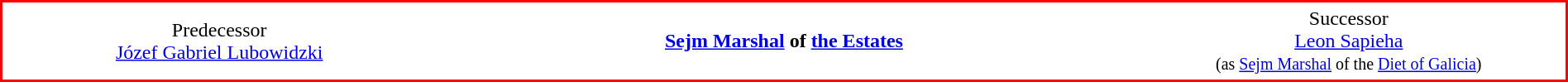<table style="clear:both; background-color: white; border-style: solid; border-color:red; border-width:2px; vertical-align:top; text-align:center; border-collapse: collapse;width:100%;margin-top:3px;" cellpadding="4" cellspacing"0">
<tr>
<td width="25%">Predecessor<br><a href='#'>Józef Gabriel Lubowidzki</a></td>
<td width="10%"></td>
<td width="20%"><strong><a href='#'>Sejm Marshal</a> of <a href='#'>the Estates</a></strong><br></td>
<td width="10%"></td>
<td width="25%">Successor<br><a href='#'>Leon Sapieha</a><br><small>(as <a href='#'>Sejm Marshal</a> of the <a href='#'>Diet of Galicia</a>)</small></td>
</tr>
</table>
